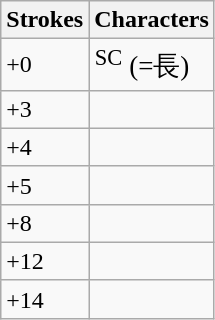<table class="wikitable">
<tr>
<th>Strokes</th>
<th>Characters</th>
</tr>
<tr>
<td>+0</td>
<td style="font-size: large;">  <sup>SC</sup> (=長)</td>
</tr>
<tr>
<td>+3</td>
<td style="font-size: large;"></td>
</tr>
<tr>
<td>+4</td>
<td style="font-size: large;"></td>
</tr>
<tr>
<td>+5</td>
<td style="font-size: large;"></td>
</tr>
<tr>
<td>+8</td>
<td style="font-size: large;"></td>
</tr>
<tr>
<td>+12</td>
<td style="font-size: large;"></td>
</tr>
<tr>
<td>+14</td>
<td style="font-size: large;"></td>
</tr>
</table>
